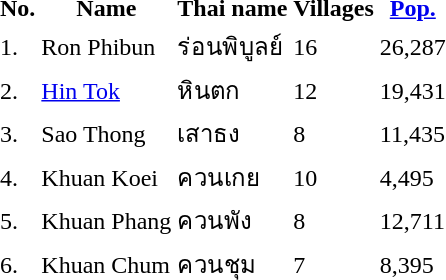<table>
<tr valign=top>
<td><br><table>
<tr>
<th>No.</th>
<th>Name</th>
<th>Thai name</th>
<th>Villages</th>
<th><a href='#'>Pop.</a></th>
</tr>
<tr>
<td>1.</td>
<td>Ron Phibun</td>
<td>ร่อนพิบูลย์</td>
<td>16</td>
<td>26,287</td>
<td></td>
</tr>
<tr>
<td>2.</td>
<td><a href='#'>Hin Tok</a></td>
<td>หินตก</td>
<td>12</td>
<td>19,431</td>
<td></td>
</tr>
<tr>
<td>3.</td>
<td>Sao Thong</td>
<td>เสาธง</td>
<td>8</td>
<td>11,435</td>
<td></td>
</tr>
<tr>
<td>4.</td>
<td>Khuan Koei</td>
<td>ควนเกย</td>
<td>10</td>
<td>4,495</td>
<td></td>
</tr>
<tr>
<td>5.</td>
<td>Khuan Phang</td>
<td>ควนพัง</td>
<td>8</td>
<td>12,711</td>
<td></td>
</tr>
<tr>
<td>6.</td>
<td>Khuan Chum</td>
<td>ควนชุม</td>
<td>7</td>
<td>8,395</td>
<td></td>
</tr>
</table>
</td>
<td> </td>
</tr>
</table>
